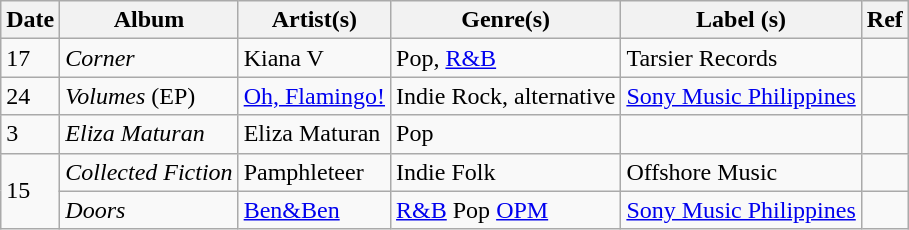<table class="wikitable">
<tr>
<th>Date</th>
<th>Album</th>
<th>Artist(s)</th>
<th>Genre(s)</th>
<th>Label (s)</th>
<th>Ref</th>
</tr>
<tr>
<td>17</td>
<td><em>Corner</em></td>
<td>Kiana V</td>
<td>Pop, <a href='#'>R&B</a></td>
<td>Tarsier Records</td>
<td></td>
</tr>
<tr>
<td>24</td>
<td><em>Volumes</em> (EP)</td>
<td><a href='#'>Oh, Flamingo!</a></td>
<td>Indie Rock, alternative</td>
<td><a href='#'>Sony Music Philippines</a></td>
<td></td>
</tr>
<tr>
<td>3</td>
<td><em>Eliza Maturan</em></td>
<td>Eliza Maturan</td>
<td>Pop</td>
<td></td>
<td></td>
</tr>
<tr>
<td rowspan=2>15</td>
<td><em>Collected Fiction</em></td>
<td>Pamphleteer</td>
<td>Indie Folk</td>
<td>Offshore Music</td>
<td></td>
</tr>
<tr>
<td><em>Doors</em></td>
<td><a href='#'>Ben&Ben</a></td>
<td><a href='#'>R&B</a> Pop <a href='#'>OPM</a></td>
<td><a href='#'>Sony Music Philippines</a></td>
<td></td>
</tr>
</table>
